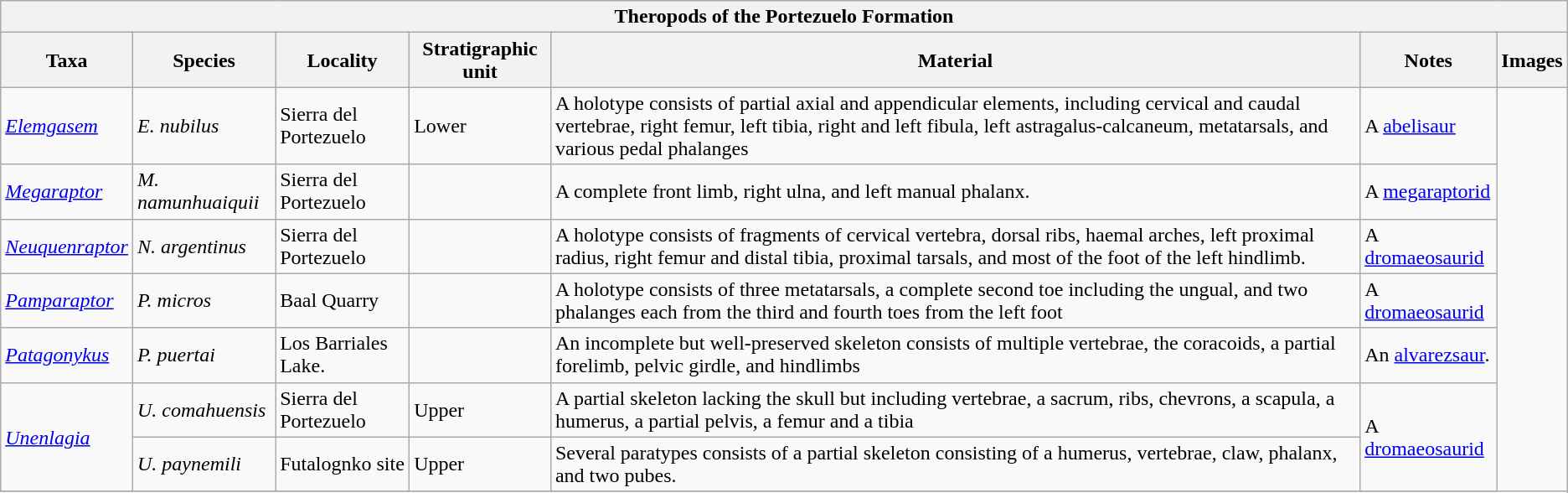<table class="wikitable">
<tr>
<th colspan="7">Theropods of the Portezuelo Formation</th>
</tr>
<tr>
<th>Taxa</th>
<th>Species</th>
<th>Locality</th>
<th>Stratigraphic unit</th>
<th>Material</th>
<th>Notes</th>
<th>Images</th>
</tr>
<tr>
<td><em><a href='#'>Elemgasem</a></em></td>
<td><em>E. nubilus</em></td>
<td>Sierra del Portezuelo</td>
<td>Lower</td>
<td>A holotype consists of partial axial and appendicular elements, including cervical and caudal vertebrae, right femur, left tibia, right and left fibula, left astragalus-calcaneum, metatarsals, and various pedal phalanges</td>
<td>A <a href='#'>abelisaur</a></td>
<td rowspan = 100><br> 

</td>
</tr>
<tr>
<td><em><a href='#'>Megaraptor</a></em></td>
<td><em>M. namunhuaiquii</em></td>
<td>Sierra del Portezuelo</td>
<td></td>
<td>A complete front limb, right ulna, and left manual phalanx.</td>
<td>A <a href='#'>megaraptorid</a></td>
</tr>
<tr>
<td><em><a href='#'>Neuquenraptor</a></em></td>
<td><em>N. argentinus</em></td>
<td>Sierra del Portezuelo</td>
<td></td>
<td>A holotype consists of fragments of cervical vertebra, dorsal ribs, haemal arches, left proximal radius, right femur and distal tibia, proximal tarsals, and most of the foot of the left hindlimb.</td>
<td>A <a href='#'>dromaeosaurid</a></td>
</tr>
<tr>
<td><em><a href='#'>Pamparaptor</a></em> </td>
<td><em>P. micros</em></td>
<td>Baal Quarry</td>
<td></td>
<td>A holotype consists of three metatarsals, a complete second toe including the ungual, and two phalanges each from the third and fourth toes from the left foot</td>
<td>A <a href='#'>dromaeosaurid</a></td>
</tr>
<tr>
<td><em><a href='#'>Patagonykus</a></em></td>
<td><em>P. puertai</em></td>
<td>Los Barriales Lake.</td>
<td></td>
<td>An incomplete but well-preserved skeleton consists of multiple vertebrae, the coracoids, a partial forelimb, pelvic girdle, and hindlimbs</td>
<td>An <a href='#'>alvarezsaur</a>.</td>
</tr>
<tr>
<td rowspan = 2><em><a href='#'>Unenlagia</a></em> </td>
<td><em>U. comahuensis</em></td>
<td>Sierra del Portezuelo</td>
<td>Upper</td>
<td>A partial skeleton lacking the skull but including vertebrae, a sacrum, ribs, chevrons, a scapula, a humerus, a partial pelvis, a femur and a tibia</td>
<td rowspan = 2>A <a href='#'>dromaeosaurid</a></td>
</tr>
<tr>
<td><em>U. paynemili</em></td>
<td>Futalognko site</td>
<td>Upper</td>
<td>Several paratypes consists of a partial skeleton consisting of a humerus, vertebrae, claw, phalanx, and two pubes.</td>
</tr>
<tr>
</tr>
</table>
